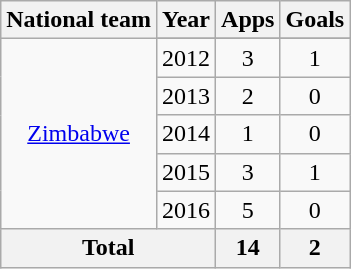<table class="wikitable" style="text-align:center">
<tr>
<th>National team</th>
<th>Year</th>
<th>Apps</th>
<th>Goals</th>
</tr>
<tr>
<td rowspan="6"><a href='#'>Zimbabwe</a></td>
</tr>
<tr>
<td>2012</td>
<td>3</td>
<td>1</td>
</tr>
<tr>
<td>2013</td>
<td>2</td>
<td>0</td>
</tr>
<tr>
<td>2014</td>
<td>1</td>
<td>0</td>
</tr>
<tr>
<td>2015</td>
<td>3</td>
<td>1</td>
</tr>
<tr>
<td>2016</td>
<td>5</td>
<td>0</td>
</tr>
<tr>
<th colspan=2>Total</th>
<th>14</th>
<th>2</th>
</tr>
</table>
